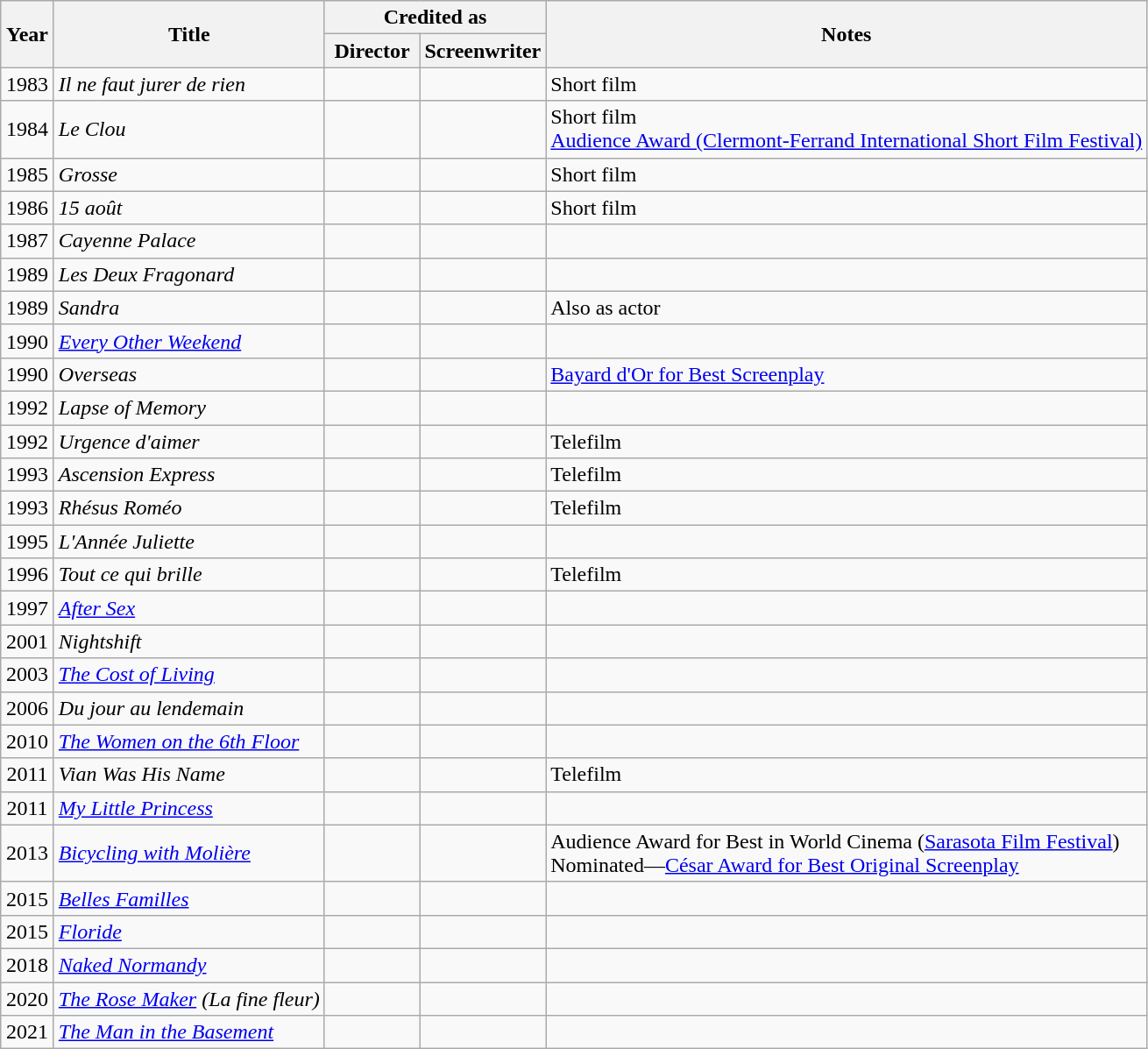<table class="wikitable sortable">
<tr>
<th rowspan=2 width="33">Year</th>
<th rowspan=2>Title</th>
<th colspan=2>Credited as</th>
<th rowspan=2>Notes</th>
</tr>
<tr>
<th width=65>Director</th>
<th width=65>Screenwriter</th>
</tr>
<tr>
<td align="center">1983</td>
<td align="left"><em>Il ne faut jurer de rien</em></td>
<td></td>
<td></td>
<td>Short film</td>
</tr>
<tr>
<td align="center">1984</td>
<td align="left"><em>Le Clou</em></td>
<td></td>
<td></td>
<td>Short film<br><a href='#'>Audience Award (Clermont-Ferrand International Short Film Festival)</a></td>
</tr>
<tr>
<td align="center">1985</td>
<td align="left"><em>Grosse</em></td>
<td></td>
<td></td>
<td>Short film</td>
</tr>
<tr>
<td align="center">1986</td>
<td align="left"><em>15 août</em></td>
<td></td>
<td></td>
<td>Short film</td>
</tr>
<tr>
<td align="center">1987</td>
<td align="left"><em>Cayenne Palace</em></td>
<td></td>
<td></td>
<td></td>
</tr>
<tr>
<td align="center">1989</td>
<td align="left"><em>Les Deux Fragonard</em></td>
<td></td>
<td></td>
<td></td>
</tr>
<tr>
<td align="center">1989</td>
<td align="left"><em>Sandra</em></td>
<td></td>
<td></td>
<td>Also as actor</td>
</tr>
<tr>
<td align="center">1990</td>
<td align="left"><em><a href='#'>Every Other Weekend</a></em></td>
<td></td>
<td></td>
<td></td>
</tr>
<tr>
<td align="center">1990</td>
<td align="left"><em>Overseas</em></td>
<td></td>
<td></td>
<td><a href='#'>Bayard d'Or for Best Screenplay</a></td>
</tr>
<tr>
<td align="center">1992</td>
<td align="left"><em>Lapse of Memory</em></td>
<td></td>
<td></td>
<td></td>
</tr>
<tr>
<td align="center">1992</td>
<td align="left"><em>Urgence d'aimer</em></td>
<td></td>
<td></td>
<td>Telefilm</td>
</tr>
<tr>
<td align="center">1993</td>
<td align="left"><em>Ascension Express</em></td>
<td></td>
<td></td>
<td>Telefilm</td>
</tr>
<tr>
<td align="center">1993</td>
<td align="left"><em>Rhésus Roméo</em></td>
<td></td>
<td></td>
<td>Telefilm</td>
</tr>
<tr>
<td align="center">1995</td>
<td align="left"><em>L'Année Juliette</em></td>
<td></td>
<td></td>
<td></td>
</tr>
<tr>
<td align="center">1996</td>
<td align="left"><em>Tout ce qui brille</em></td>
<td></td>
<td></td>
<td>Telefilm</td>
</tr>
<tr>
<td align="center">1997</td>
<td align="left"><em><a href='#'>After Sex</a></em></td>
<td></td>
<td></td>
<td></td>
</tr>
<tr>
<td align="center">2001</td>
<td align="left"><em>Nightshift</em></td>
<td></td>
<td></td>
<td></td>
</tr>
<tr>
<td align="center">2003</td>
<td align="left"><em><a href='#'>The Cost of Living</a></em></td>
<td></td>
<td></td>
<td></td>
</tr>
<tr>
<td align="center">2006</td>
<td align="left"><em>Du jour au lendemain</em></td>
<td></td>
<td></td>
<td></td>
</tr>
<tr>
<td align="center">2010</td>
<td align="left"><em><a href='#'>The Women on the 6th Floor</a></em></td>
<td></td>
<td></td>
<td></td>
</tr>
<tr>
<td align="center">2011</td>
<td align="left"><em>Vian Was His Name</em></td>
<td></td>
<td></td>
<td>Telefilm</td>
</tr>
<tr>
<td align="center">2011</td>
<td align="left"><em><a href='#'>My Little Princess</a></em></td>
<td></td>
<td></td>
<td></td>
</tr>
<tr>
<td align="center">2013</td>
<td align="left"><em><a href='#'>Bicycling with Molière</a></em></td>
<td></td>
<td></td>
<td>Audience Award for Best in World Cinema (<a href='#'>Sarasota Film Festival</a>)<br>Nominated—<a href='#'>César Award for Best Original Screenplay</a></td>
</tr>
<tr>
<td align="center">2015</td>
<td align="left"><em><a href='#'>Belles Familles</a></em></td>
<td></td>
<td></td>
<td></td>
</tr>
<tr>
<td align="center">2015</td>
<td align="left"><em><a href='#'>Floride</a></em></td>
<td></td>
<td></td>
<td></td>
</tr>
<tr>
<td align="center">2018</td>
<td align="left"><em><a href='#'>Naked Normandy</a></em></td>
<td></td>
<td></td>
<td></td>
</tr>
<tr>
<td align="center">2020</td>
<td align="left"><em><a href='#'>The Rose Maker</a> (La fine fleur)</em></td>
<td></td>
<td></td>
<td></td>
</tr>
<tr>
<td align="center">2021</td>
<td align="left"><em><a href='#'>The Man in the Basement</a></em></td>
<td></td>
<td></td>
<td></td>
</tr>
</table>
